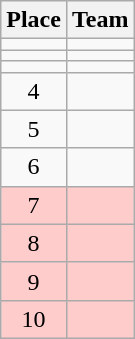<table class="wikitable">
<tr>
<th>Place</th>
<th>Team</th>
</tr>
<tr>
<td align=center></td>
<td></td>
</tr>
<tr>
<td align=center></td>
<td></td>
</tr>
<tr>
<td align=center></td>
<td></td>
</tr>
<tr>
<td align=center>4</td>
<td></td>
</tr>
<tr>
<td align=center>5</td>
<td></td>
</tr>
<tr>
<td align=center>6</td>
<td></td>
</tr>
<tr bgcolor=#ffcccc>
<td align=center>7</td>
<td></td>
</tr>
<tr bgcolor=#ffcccc>
<td align=center>8</td>
<td></td>
</tr>
<tr bgcolor=#ffcccc>
<td align=center>9</td>
<td></td>
</tr>
<tr bgcolor=#ffcccc>
<td align=center>10</td>
<td></td>
</tr>
</table>
